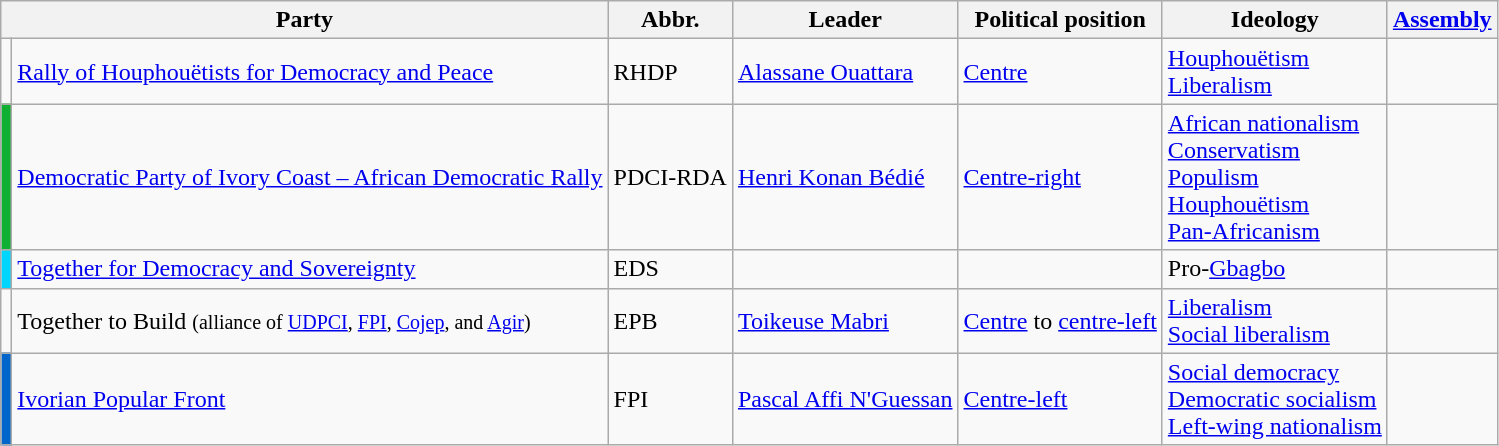<table class="wikitable">
<tr>
<th colspan=2>Party</th>
<th>Abbr.</th>
<th>Leader</th>
<th>Political position</th>
<th>Ideology</th>
<th><a href='#'>Assembly</a></th>
</tr>
<tr>
<td bgcolor=></td>
<td><a href='#'>Rally of Houphouëtists for Democracy and Peace</a><br><small></small></td>
<td>RHDP</td>
<td><a href='#'>Alassane Ouattara</a></td>
<td><a href='#'>Centre</a></td>
<td><a href='#'>Houphouëtism</a><br><a href='#'>Liberalism</a></td>
<td></td>
</tr>
<tr>
<td bgcolor=#0FAF32></td>
<td><a href='#'>Democratic Party of Ivory Coast – African Democratic Rally</a><br><small></small></td>
<td>PDCI-RDA</td>
<td><a href='#'>Henri Konan Bédié</a></td>
<td><a href='#'>Centre-right</a></td>
<td><a href='#'>African nationalism</a><br><a href='#'>Conservatism</a><br><a href='#'>Populism</a><br><a href='#'>Houphouëtism</a><br><a href='#'>Pan-Africanism</a></td>
<td></td>
</tr>
<tr>
<td bgcolor=#00D5FF></td>
<td><a href='#'>Together for Democracy and Sovereignty</a><br><small></small></td>
<td>EDS</td>
<td></td>
<td></td>
<td>Pro-<a href='#'>Gbagbo</a></td>
<td></td>
</tr>
<tr>
<td bgcolor=></td>
<td>Together to Build <small>(alliance of <a href='#'>UDPCI</a>, <a href='#'>FPI</a>, <a href='#'>Cojep</a>, and <a href='#'>Agir</a>)<br></small></td>
<td>EPB</td>
<td><a href='#'>Toikeuse Mabri</a></td>
<td><a href='#'>Centre</a> to <a href='#'>centre-left</a></td>
<td><a href='#'>Liberalism</a><br><a href='#'>Social liberalism</a></td>
<td></td>
</tr>
<tr>
<td bgcolor=#0066cc></td>
<td><a href='#'>Ivorian Popular Front</a><br><small></small></td>
<td>FPI</td>
<td><a href='#'>Pascal Affi N'Guessan</a></td>
<td><a href='#'>Centre-left</a></td>
<td><a href='#'>Social democracy</a><br><a href='#'>Democratic socialism</a><br><a href='#'>Left-wing nationalism</a></td>
<td></td>
</tr>
</table>
